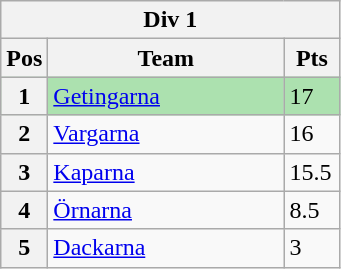<table class="wikitable">
<tr>
<th colspan="3">Div 1</th>
</tr>
<tr>
<th width=20>Pos</th>
<th width=150>Team</th>
<th width=30>Pts</th>
</tr>
<tr style="background:#ACE1AF;">
<th>1</th>
<td><a href='#'>Getingarna</a></td>
<td>17</td>
</tr>
<tr>
<th>2</th>
<td><a href='#'>Vargarna</a></td>
<td>16</td>
</tr>
<tr>
<th>3</th>
<td><a href='#'>Kaparna</a></td>
<td>15.5</td>
</tr>
<tr>
<th>4</th>
<td><a href='#'>Örnarna</a></td>
<td>8.5</td>
</tr>
<tr>
<th>5</th>
<td><a href='#'>Dackarna</a></td>
<td>3</td>
</tr>
</table>
